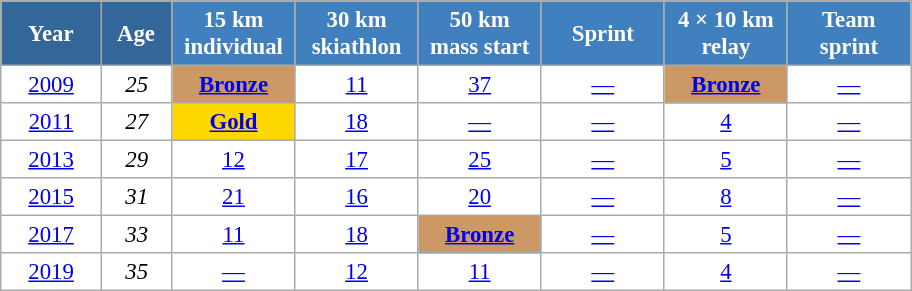<table class="wikitable" style="font-size:95%; text-align:center; border:grey solid 1px; border-collapse:collapse; background:#ffffff;">
<tr>
<th style="background-color:#369; color:white; width:60px;"> Year </th>
<th style="background-color:#369; color:white; width:40px;"> Age </th>
<th style="background-color:#4180be; color:white; width:75px;"> 15 km <br> individual </th>
<th style="background-color:#4180be; color:white; width:75px;"> 30 km <br> skiathlon </th>
<th style="background-color:#4180be; color:white; width:75px;"> 50 km <br> mass start </th>
<th style="background-color:#4180be; color:white; width:75px;"> Sprint </th>
<th style="background-color:#4180be; color:white; width:75px;"> 4 × 10 km <br> relay </th>
<th style="background-color:#4180be; color:white; width:75px;"> Team <br> sprint </th>
</tr>
<tr>
<td><a href='#'>2009</a></td>
<td><em>25</em></td>
<td style="background:#c96"><a href='#'><strong>Bronze</strong></a></td>
<td><a href='#'>11</a></td>
<td><a href='#'>37</a></td>
<td><a href='#'>—</a></td>
<td style="background:#c96"><a href='#'><strong>Bronze</strong></a></td>
<td><a href='#'>—</a></td>
</tr>
<tr>
<td><a href='#'>2011</a></td>
<td><em>27</em></td>
<td style="background:gold"><a href='#'><strong>Gold</strong></a></td>
<td><a href='#'>18</a></td>
<td><a href='#'>—</a></td>
<td><a href='#'>—</a></td>
<td><a href='#'>4</a></td>
<td><a href='#'>—</a></td>
</tr>
<tr>
<td><a href='#'>2013</a></td>
<td><em>29</em></td>
<td><a href='#'>12</a></td>
<td><a href='#'>17</a></td>
<td><a href='#'>25</a></td>
<td><a href='#'>—</a></td>
<td><a href='#'>5</a></td>
<td><a href='#'>—</a></td>
</tr>
<tr>
<td><a href='#'>2015</a></td>
<td><em>31</em></td>
<td><a href='#'>21</a></td>
<td><a href='#'>16</a></td>
<td><a href='#'>20</a></td>
<td><a href='#'>—</a></td>
<td><a href='#'>8</a></td>
<td><a href='#'>—</a></td>
</tr>
<tr>
<td><a href='#'>2017</a></td>
<td><em>33</em></td>
<td><a href='#'>11</a></td>
<td><a href='#'>18</a></td>
<td style="background:#c96"><a href='#'><strong>Bronze</strong></a></td>
<td><a href='#'>—</a></td>
<td><a href='#'>5</a></td>
<td><a href='#'>—</a></td>
</tr>
<tr>
<td><a href='#'>2019</a></td>
<td><em>35</em></td>
<td><a href='#'>—</a></td>
<td><a href='#'>12</a></td>
<td><a href='#'>11</a></td>
<td><a href='#'>—</a></td>
<td><a href='#'>4</a></td>
<td><a href='#'>—</a></td>
</tr>
</table>
